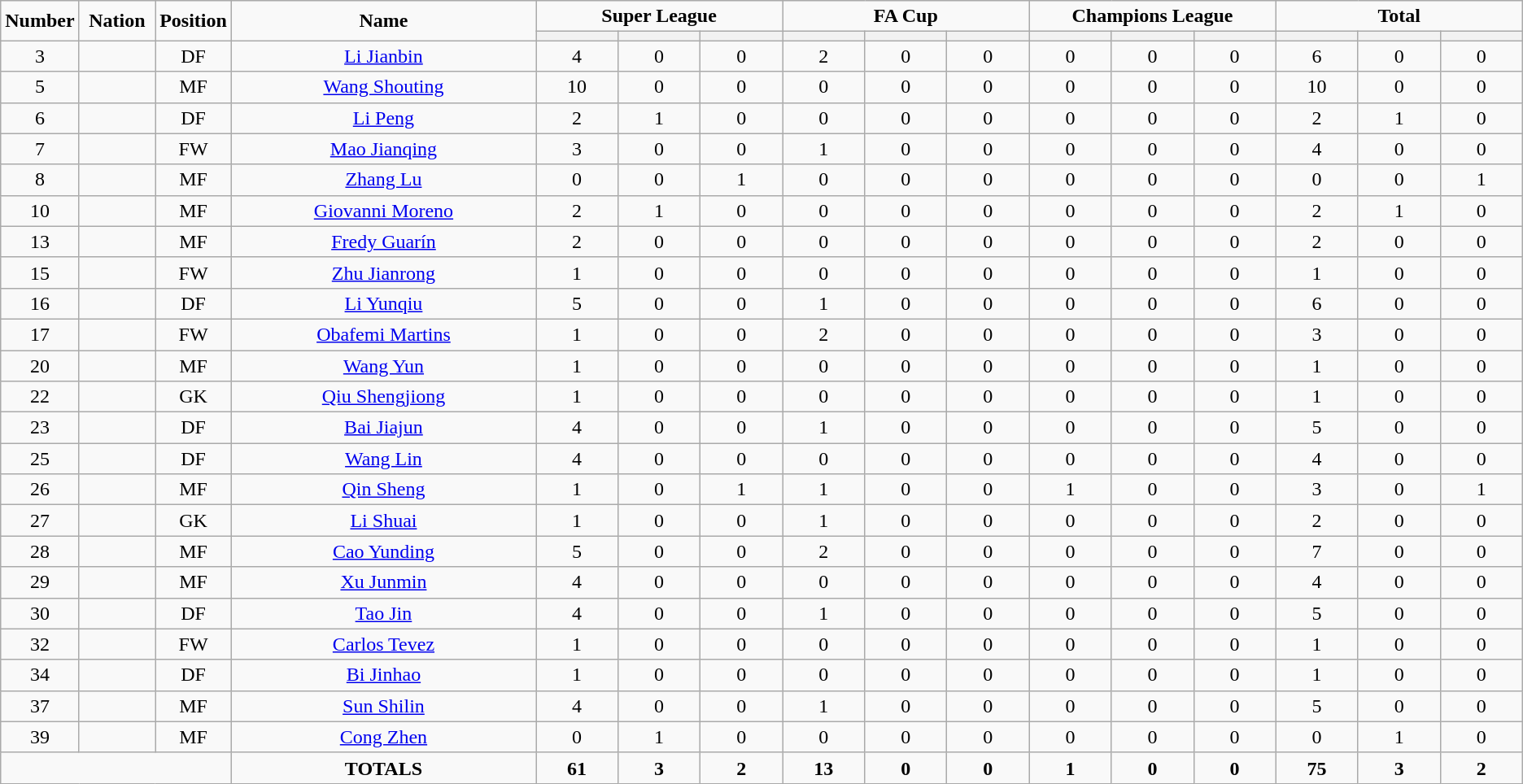<table class="wikitable" style="text-align:center;">
<tr>
<td rowspan="2"  style="width:5%; text-align:center;"><strong>Number</strong></td>
<td rowspan="2"  style="width:5%; text-align:center;"><strong>Nation</strong></td>
<td rowspan="2"  style="width:5%; text-align:center;"><strong>Position</strong></td>
<td rowspan="2"  style="width:20%; text-align:center;"><strong>Name</strong></td>
<td colspan="3" style="text-align:center;"><strong>Super League</strong></td>
<td colspan="3" style="text-align:center;"><strong>FA Cup</strong></td>
<td colspan="3" style="text-align:center;"><strong>Champions League</strong></td>
<td colspan="3" style="text-align:center;"><strong>Total</strong></td>
</tr>
<tr>
<th style="width:40px; "></th>
<th style="width:40px; "></th>
<th style="width:40px; "></th>
<th style="width:40px; "></th>
<th style="width:40px; "></th>
<th style="width:40px; "></th>
<th style="width:40px; "></th>
<th style="width:40px; "></th>
<th style="width:40px; "></th>
<th style="width:40px; "></th>
<th style="width:40px; "></th>
<th style="width:40px; "></th>
</tr>
<tr>
<td>3</td>
<td></td>
<td>DF</td>
<td><a href='#'>Li Jianbin</a></td>
<td>4</td>
<td>0</td>
<td>0</td>
<td>2</td>
<td>0</td>
<td>0</td>
<td>0</td>
<td>0</td>
<td>0</td>
<td>6</td>
<td>0</td>
<td>0</td>
</tr>
<tr>
<td>5</td>
<td></td>
<td>MF</td>
<td><a href='#'>Wang Shouting</a></td>
<td>10</td>
<td>0</td>
<td>0</td>
<td>0</td>
<td>0</td>
<td>0</td>
<td>0</td>
<td>0</td>
<td>0</td>
<td>10</td>
<td>0</td>
<td>0</td>
</tr>
<tr>
<td>6</td>
<td></td>
<td>DF</td>
<td><a href='#'>Li Peng</a></td>
<td>2</td>
<td>1</td>
<td>0</td>
<td>0</td>
<td>0</td>
<td>0</td>
<td>0</td>
<td>0</td>
<td>0</td>
<td>2</td>
<td>1</td>
<td>0</td>
</tr>
<tr>
<td>7</td>
<td></td>
<td>FW</td>
<td><a href='#'>Mao Jianqing</a></td>
<td>3</td>
<td>0</td>
<td>0</td>
<td>1</td>
<td>0</td>
<td>0</td>
<td>0</td>
<td>0</td>
<td>0</td>
<td>4</td>
<td>0</td>
<td>0</td>
</tr>
<tr>
<td>8</td>
<td></td>
<td>MF</td>
<td><a href='#'>Zhang Lu</a></td>
<td>0</td>
<td>0</td>
<td>1</td>
<td>0</td>
<td>0</td>
<td>0</td>
<td>0</td>
<td>0</td>
<td>0</td>
<td>0</td>
<td>0</td>
<td>1</td>
</tr>
<tr>
<td>10</td>
<td></td>
<td>MF</td>
<td><a href='#'>Giovanni Moreno</a></td>
<td>2</td>
<td>1</td>
<td>0</td>
<td>0</td>
<td>0</td>
<td>0</td>
<td>0</td>
<td>0</td>
<td>0</td>
<td>2</td>
<td>1</td>
<td>0</td>
</tr>
<tr>
<td>13</td>
<td></td>
<td>MF</td>
<td><a href='#'>Fredy Guarín</a></td>
<td>2</td>
<td>0</td>
<td>0</td>
<td>0</td>
<td>0</td>
<td>0</td>
<td>0</td>
<td>0</td>
<td>0</td>
<td>2</td>
<td>0</td>
<td>0</td>
</tr>
<tr>
<td>15</td>
<td></td>
<td>FW</td>
<td><a href='#'>Zhu Jianrong</a></td>
<td>1</td>
<td>0</td>
<td>0</td>
<td>0</td>
<td>0</td>
<td>0</td>
<td>0</td>
<td>0</td>
<td>0</td>
<td>1</td>
<td>0</td>
<td>0</td>
</tr>
<tr>
<td>16</td>
<td></td>
<td>DF</td>
<td><a href='#'>Li Yunqiu</a></td>
<td>5</td>
<td>0</td>
<td>0</td>
<td>1</td>
<td>0</td>
<td>0</td>
<td>0</td>
<td>0</td>
<td>0</td>
<td>6</td>
<td>0</td>
<td>0</td>
</tr>
<tr>
<td>17</td>
<td></td>
<td>FW</td>
<td><a href='#'>Obafemi Martins</a></td>
<td>1</td>
<td>0</td>
<td>0</td>
<td>2</td>
<td>0</td>
<td>0</td>
<td>0</td>
<td>0</td>
<td>0</td>
<td>3</td>
<td>0</td>
<td>0</td>
</tr>
<tr>
<td>20</td>
<td></td>
<td>MF</td>
<td><a href='#'>Wang Yun</a></td>
<td>1</td>
<td>0</td>
<td>0</td>
<td>0</td>
<td>0</td>
<td>0</td>
<td>0</td>
<td>0</td>
<td>0</td>
<td>1</td>
<td>0</td>
<td>0</td>
</tr>
<tr>
<td>22</td>
<td></td>
<td>GK</td>
<td><a href='#'>Qiu Shengjiong</a></td>
<td>1</td>
<td>0</td>
<td>0</td>
<td>0</td>
<td>0</td>
<td>0</td>
<td>0</td>
<td>0</td>
<td>0</td>
<td>1</td>
<td>0</td>
<td>0</td>
</tr>
<tr>
<td>23</td>
<td></td>
<td>DF</td>
<td><a href='#'>Bai Jiajun</a></td>
<td>4</td>
<td>0</td>
<td>0</td>
<td>1</td>
<td>0</td>
<td>0</td>
<td>0</td>
<td>0</td>
<td>0</td>
<td>5</td>
<td>0</td>
<td>0</td>
</tr>
<tr>
<td>25</td>
<td></td>
<td>DF</td>
<td><a href='#'>Wang Lin</a></td>
<td>4</td>
<td>0</td>
<td>0</td>
<td>0</td>
<td>0</td>
<td>0</td>
<td>0</td>
<td>0</td>
<td>0</td>
<td>4</td>
<td>0</td>
<td>0</td>
</tr>
<tr>
<td>26</td>
<td></td>
<td>MF</td>
<td><a href='#'>Qin Sheng</a></td>
<td>1</td>
<td>0</td>
<td>1</td>
<td>1</td>
<td>0</td>
<td>0</td>
<td>1</td>
<td>0</td>
<td>0</td>
<td>3</td>
<td>0</td>
<td>1</td>
</tr>
<tr>
<td>27</td>
<td></td>
<td>GK</td>
<td><a href='#'>Li Shuai</a></td>
<td>1</td>
<td>0</td>
<td>0</td>
<td>1</td>
<td>0</td>
<td>0</td>
<td>0</td>
<td>0</td>
<td>0</td>
<td>2</td>
<td>0</td>
<td>0</td>
</tr>
<tr>
<td>28</td>
<td></td>
<td>MF</td>
<td><a href='#'>Cao Yunding</a></td>
<td>5</td>
<td>0</td>
<td>0</td>
<td>2</td>
<td>0</td>
<td>0</td>
<td>0</td>
<td>0</td>
<td>0</td>
<td>7</td>
<td>0</td>
<td>0</td>
</tr>
<tr>
<td>29</td>
<td></td>
<td>MF</td>
<td><a href='#'>Xu Junmin</a></td>
<td>4</td>
<td>0</td>
<td>0</td>
<td>0</td>
<td>0</td>
<td>0</td>
<td>0</td>
<td>0</td>
<td>0</td>
<td>4</td>
<td>0</td>
<td>0</td>
</tr>
<tr>
<td>30</td>
<td></td>
<td>DF</td>
<td><a href='#'>Tao Jin</a></td>
<td>4</td>
<td>0</td>
<td>0</td>
<td>1</td>
<td>0</td>
<td>0</td>
<td>0</td>
<td>0</td>
<td>0</td>
<td>5</td>
<td>0</td>
<td>0</td>
</tr>
<tr>
<td>32</td>
<td></td>
<td>FW</td>
<td><a href='#'>Carlos Tevez</a></td>
<td>1</td>
<td>0</td>
<td>0</td>
<td>0</td>
<td>0</td>
<td>0</td>
<td>0</td>
<td>0</td>
<td>0</td>
<td>1</td>
<td>0</td>
<td>0</td>
</tr>
<tr>
<td>34</td>
<td></td>
<td>DF</td>
<td><a href='#'>Bi Jinhao</a></td>
<td>1</td>
<td>0</td>
<td>0</td>
<td>0</td>
<td>0</td>
<td>0</td>
<td>0</td>
<td>0</td>
<td>0</td>
<td>1</td>
<td>0</td>
<td>0</td>
</tr>
<tr>
<td>37</td>
<td></td>
<td>MF</td>
<td><a href='#'>Sun Shilin</a></td>
<td>4</td>
<td>0</td>
<td>0</td>
<td>1</td>
<td>0</td>
<td>0</td>
<td>0</td>
<td>0</td>
<td>0</td>
<td>5</td>
<td>0</td>
<td>0</td>
</tr>
<tr>
<td>39</td>
<td></td>
<td>MF</td>
<td><a href='#'>Cong Zhen</a></td>
<td>0</td>
<td>1</td>
<td>0</td>
<td>0</td>
<td>0</td>
<td>0</td>
<td>0</td>
<td>0</td>
<td>0</td>
<td>0</td>
<td>1</td>
<td>0</td>
</tr>
<tr>
<td colspan="3"></td>
<td><strong>TOTALS</strong></td>
<td><strong>61</strong></td>
<td><strong>3</strong></td>
<td><strong>2</strong></td>
<td><strong>13</strong></td>
<td><strong>0</strong></td>
<td><strong>0</strong></td>
<td><strong>1</strong></td>
<td><strong>0</strong></td>
<td><strong>0</strong></td>
<td><strong>75</strong></td>
<td><strong>3</strong></td>
<td><strong>2</strong></td>
</tr>
</table>
